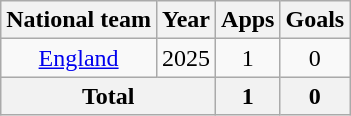<table class="wikitable" style="text-align: center;">
<tr>
<th>National team</th>
<th>Year</th>
<th>Apps</th>
<th>Goals</th>
</tr>
<tr>
<td rowspan="1"><a href='#'>England</a></td>
<td>2025</td>
<td>1</td>
<td>0</td>
</tr>
<tr>
<th colspan="2">Total</th>
<th>1</th>
<th>0</th>
</tr>
</table>
